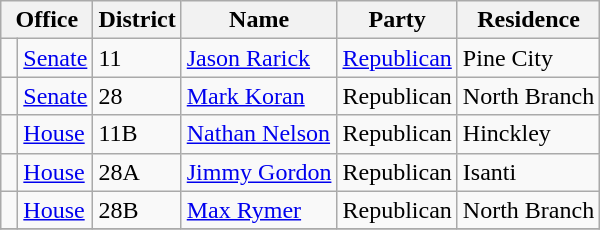<table class="wikitable">
<tr>
<th colspan="2">Office</th>
<th>District</th>
<th>Name</th>
<th>Party</th>
<th>Residence</th>
</tr>
<tr>
<td bgcolor=> </td>
<td><a href='#'>Senate</a></td>
<td>11</td>
<td><a href='#'>Jason Rarick</a></td>
<td><a href='#'>Republican</a></td>
<td>Pine City</td>
</tr>
<tr>
<td bgcolor=> </td>
<td><a href='#'>Senate</a></td>
<td>28</td>
<td><a href='#'>Mark Koran</a></td>
<td>Republican</td>
<td>North Branch</td>
</tr>
<tr>
<td bgcolor=> </td>
<td><a href='#'>House</a></td>
<td>11B</td>
<td><a href='#'>Nathan Nelson</a></td>
<td>Republican</td>
<td>Hinckley</td>
</tr>
<tr>
<td bgcolor=> </td>
<td><a href='#'>House</a></td>
<td>28A</td>
<td><a href='#'>Jimmy Gordon</a></td>
<td>Republican</td>
<td>Isanti</td>
</tr>
<tr>
<td bgcolor=> </td>
<td><a href='#'>House</a></td>
<td>28B</td>
<td><a href='#'>Max Rymer</a></td>
<td>Republican</td>
<td>North Branch</td>
</tr>
<tr>
</tr>
</table>
